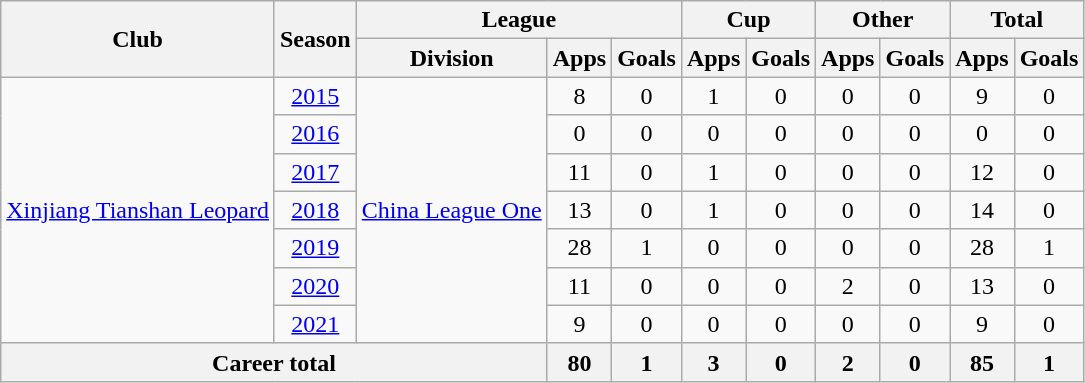<table class="wikitable" style="text-align: center">
<tr>
<th rowspan="2">Club</th>
<th rowspan="2">Season</th>
<th colspan="3">League</th>
<th colspan="2">Cup</th>
<th colspan="2">Other</th>
<th colspan="2">Total</th>
</tr>
<tr>
<th>Division</th>
<th>Apps</th>
<th>Goals</th>
<th>Apps</th>
<th>Goals</th>
<th>Apps</th>
<th>Goals</th>
<th>Apps</th>
<th>Goals</th>
</tr>
<tr>
<td rowspan="7"><a href='#'>Xinjiang Tianshan Leopard</a></td>
<td><a href='#'>2015</a></td>
<td rowspan="7"><a href='#'>China League One</a></td>
<td>8</td>
<td>0</td>
<td>1</td>
<td>0</td>
<td>0</td>
<td>0</td>
<td>9</td>
<td>0</td>
</tr>
<tr>
<td><a href='#'>2016</a></td>
<td>0</td>
<td>0</td>
<td>0</td>
<td>0</td>
<td>0</td>
<td>0</td>
<td>0</td>
<td>0</td>
</tr>
<tr>
<td><a href='#'>2017</a></td>
<td>11</td>
<td>0</td>
<td>1</td>
<td>0</td>
<td>0</td>
<td>0</td>
<td>12</td>
<td>0</td>
</tr>
<tr>
<td><a href='#'>2018</a></td>
<td>13</td>
<td>0</td>
<td>1</td>
<td>0</td>
<td>0</td>
<td>0</td>
<td>14</td>
<td>0</td>
</tr>
<tr>
<td><a href='#'>2019</a></td>
<td>28</td>
<td>1</td>
<td>0</td>
<td>0</td>
<td>0</td>
<td>0</td>
<td>28</td>
<td>1</td>
</tr>
<tr>
<td><a href='#'>2020</a></td>
<td>11</td>
<td>0</td>
<td>0</td>
<td>0</td>
<td>2</td>
<td>0</td>
<td>13</td>
<td>0</td>
</tr>
<tr>
<td><a href='#'>2021</a></td>
<td>9</td>
<td>0</td>
<td>0</td>
<td>0</td>
<td>0</td>
<td>0</td>
<td>9</td>
<td>0</td>
</tr>
<tr>
<th colspan=3>Career total</th>
<th>80</th>
<th>1</th>
<th>3</th>
<th>0</th>
<th>2</th>
<th>0</th>
<th>85</th>
<th>1</th>
</tr>
</table>
